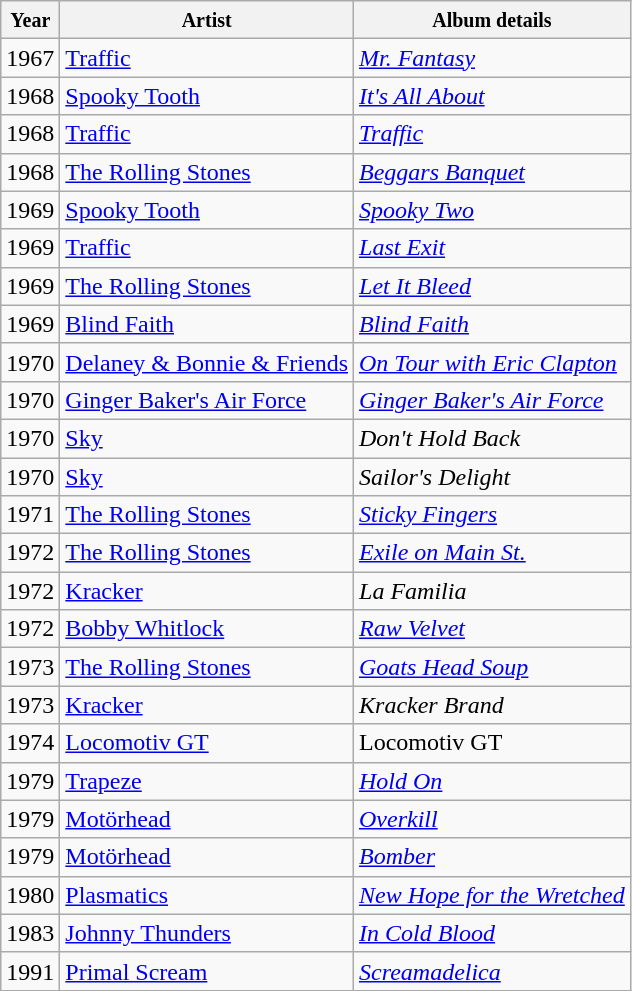<table class="wikitable">
<tr>
<th><small>Year</small></th>
<th><small>Artist</small></th>
<th><small>Album details</small></th>
</tr>
<tr>
<td>1967</td>
<td><a href='#'>Traffic</a></td>
<td><em><a href='#'>Mr. Fantasy</a></em></td>
</tr>
<tr>
<td>1968</td>
<td><a href='#'>Spooky Tooth</a></td>
<td><em><a href='#'>It's All About</a></em></td>
</tr>
<tr>
<td>1968</td>
<td><a href='#'>Traffic</a></td>
<td><em><a href='#'>Traffic</a></em></td>
</tr>
<tr>
<td>1968</td>
<td><a href='#'>The Rolling Stones</a></td>
<td><em><a href='#'>Beggars Banquet</a></em></td>
</tr>
<tr>
<td>1969</td>
<td><a href='#'>Spooky Tooth</a></td>
<td><em><a href='#'>Spooky Two</a></em></td>
</tr>
<tr>
<td>1969</td>
<td><a href='#'>Traffic</a></td>
<td><em><a href='#'>Last Exit</a></em></td>
</tr>
<tr>
<td>1969</td>
<td><a href='#'>The Rolling Stones</a></td>
<td><em><a href='#'>Let It Bleed</a></em></td>
</tr>
<tr>
<td>1969</td>
<td><a href='#'>Blind Faith</a></td>
<td><em><a href='#'>Blind Faith</a></em></td>
</tr>
<tr>
<td>1970</td>
<td><a href='#'>Delaney & Bonnie & Friends</a></td>
<td><em><a href='#'>On Tour with Eric Clapton</a></em></td>
</tr>
<tr>
<td>1970</td>
<td><a href='#'>Ginger Baker's Air Force</a></td>
<td><em><a href='#'>Ginger Baker's Air Force</a></em></td>
</tr>
<tr>
<td>1970</td>
<td><a href='#'>Sky</a></td>
<td><em>Don't Hold Back</em></td>
</tr>
<tr>
<td>1970</td>
<td><a href='#'>Sky</a></td>
<td><em>Sailor's Delight</em></td>
</tr>
<tr>
<td>1971</td>
<td><a href='#'>The Rolling Stones</a></td>
<td><em><a href='#'>Sticky Fingers</a></em></td>
</tr>
<tr>
<td>1972</td>
<td><a href='#'>The Rolling Stones</a></td>
<td><em><a href='#'>Exile on Main St.</a></em></td>
</tr>
<tr>
<td>1972</td>
<td><a href='#'>Kracker</a></td>
<td><em>La Familia</em></td>
</tr>
<tr>
<td>1972</td>
<td><a href='#'>Bobby Whitlock</a></td>
<td><em><a href='#'>Raw Velvet</a></em></td>
</tr>
<tr>
<td>1973</td>
<td><a href='#'>The Rolling Stones</a></td>
<td><em><a href='#'>Goats Head Soup</a></em></td>
</tr>
<tr>
<td>1973</td>
<td><a href='#'>Kracker</a></td>
<td><em>Kracker Brand</em></td>
</tr>
<tr>
<td>1974</td>
<td><a href='#'>Locomotiv GT</a></td>
<td>Locomotiv GT</td>
</tr>
<tr>
<td>1979</td>
<td><a href='#'>Trapeze</a></td>
<td><em><a href='#'>Hold On</a></em></td>
</tr>
<tr>
<td>1979</td>
<td><a href='#'>Motörhead</a></td>
<td><em><a href='#'>Overkill</a></em></td>
</tr>
<tr>
<td>1979</td>
<td><a href='#'>Motörhead</a></td>
<td><em><a href='#'>Bomber</a></em></td>
</tr>
<tr>
<td>1980</td>
<td><a href='#'>Plasmatics</a></td>
<td><em><a href='#'>New Hope for the Wretched</a></em></td>
</tr>
<tr>
<td>1983</td>
<td><a href='#'>Johnny Thunders</a></td>
<td><em><a href='#'>In Cold Blood</a></em></td>
</tr>
<tr>
<td>1991</td>
<td><a href='#'>Primal Scream</a></td>
<td><em><a href='#'>Screamadelica</a></em></td>
</tr>
</table>
